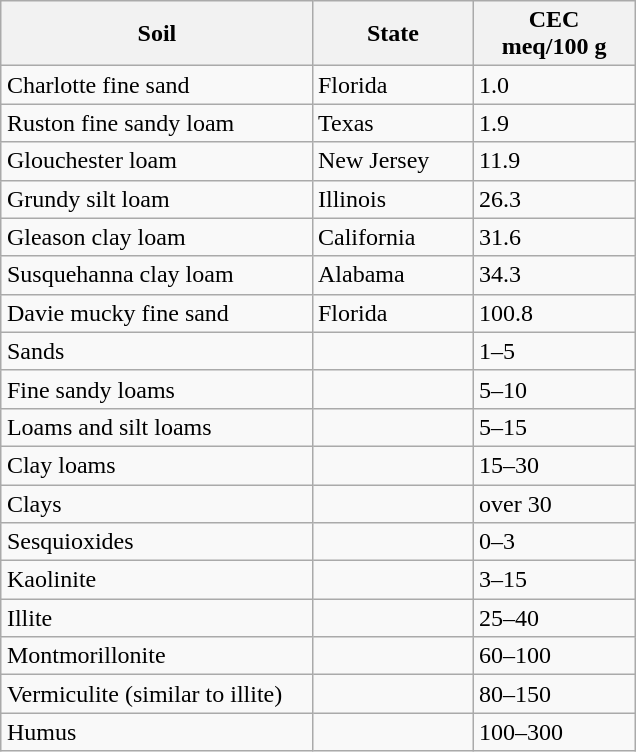<table class="wikitable" style="border-spacing: 5px; margin:auto;">
<tr>
<th scope="col" style="width:200px;">Soil</th>
<th scope="col" style="width:100px;">State</th>
<th scope="col" style="width:100px;">CEC meq/100 g</th>
</tr>
<tr>
<td>Charlotte fine sand</td>
<td>Florida</td>
<td>1.0</td>
</tr>
<tr>
<td>Ruston fine sandy loam</td>
<td>Texas</td>
<td>1.9</td>
</tr>
<tr>
<td>Glouchester loam</td>
<td>New Jersey</td>
<td>11.9</td>
</tr>
<tr>
<td>Grundy silt loam</td>
<td>Illinois</td>
<td>26.3</td>
</tr>
<tr>
<td>Gleason clay loam</td>
<td>California</td>
<td>31.6</td>
</tr>
<tr>
<td>Susquehanna clay loam</td>
<td>Alabama</td>
<td>34.3</td>
</tr>
<tr>
<td>Davie mucky fine sand</td>
<td>Florida</td>
<td>100.8</td>
</tr>
<tr>
<td>Sands</td>
<td></td>
<td>1–5</td>
</tr>
<tr>
<td>Fine sandy loams</td>
<td></td>
<td>5–10</td>
</tr>
<tr>
<td>Loams and silt loams</td>
<td></td>
<td>5–15</td>
</tr>
<tr>
<td>Clay loams</td>
<td></td>
<td>15–30</td>
</tr>
<tr>
<td>Clays</td>
<td></td>
<td>over 30</td>
</tr>
<tr>
<td>Sesquioxides</td>
<td></td>
<td>0–3</td>
</tr>
<tr>
<td>Kaolinite</td>
<td></td>
<td>3–15</td>
</tr>
<tr>
<td>Illite</td>
<td></td>
<td>25–40</td>
</tr>
<tr>
<td>Montmorillonite</td>
<td></td>
<td>60–100</td>
</tr>
<tr>
<td>Vermiculite (similar to illite)</td>
<td></td>
<td>80–150</td>
</tr>
<tr>
<td>Humus</td>
<td></td>
<td>100–300</td>
</tr>
</table>
